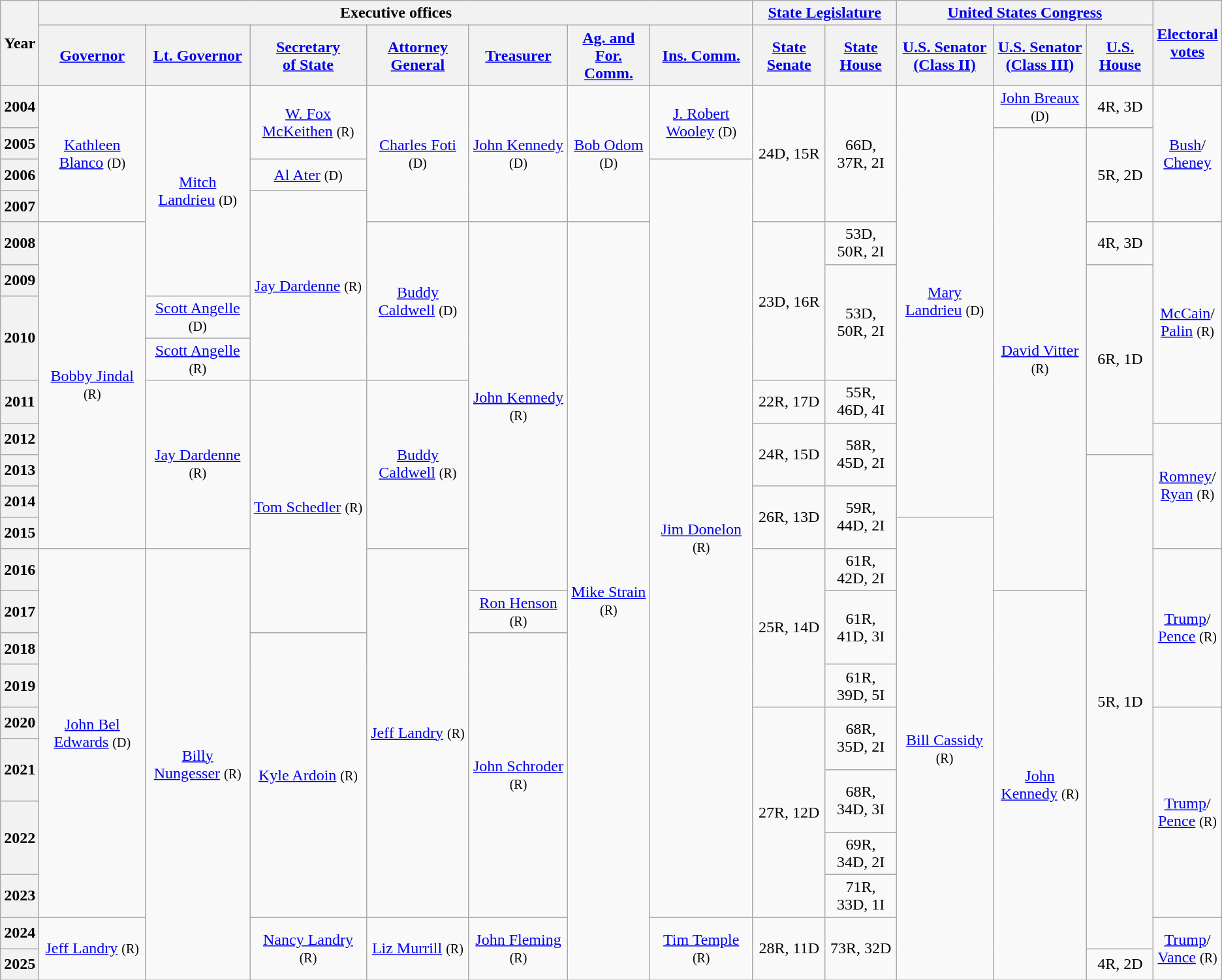<table class="wikitable sortable sticky-header-multi" style=text-align:center>
<tr>
<th rowspan=2 class=unsortable>Year</th>
<th colspan=7>Executive offices</th>
<th colspan=2><a href='#'>State Legislature</a></th>
<th colspan=3><a href='#'>United States Congress</a></th>
<th rowspan=2 class=unsortable><a href='#'>Electoral<br>votes</a></th>
</tr>
<tr style="height:2em">
<th class=unsortable><a href='#'>Governor</a></th>
<th class=unsortable><a href='#'>Lt. Governor</a></th>
<th class=unsortable><a href='#'>Secretary<br>of State</a></th>
<th class=unsortable><a href='#'>Attorney<br>General</a></th>
<th class=unsortable><a href='#'>Treasurer</a></th>
<th class=unsortable><a href='#'>Ag. and<br>For. Comm.</a></th>
<th class=unsortable><a href='#'>Ins. Comm.</a></th>
<th class=unsortable><a href='#'>State Senate</a></th>
<th class=unsortable><a href='#'>State House</a></th>
<th class=unsortable><a href='#'>U.S. Senator<br>(Class II)</a></th>
<th class=unsortable><a href='#'>U.S. Senator<br>(Class III)</a></th>
<th class=unsortable><a href='#'>U.S. House</a></th>
</tr>
<tr style="height:2em">
<th>2004</th>
<td rowspan=4 ><a href='#'>Kathleen Blanco</a> <small>(D)</small></td>
<td rowspan=6 ><a href='#'>Mitch Landrieu</a> <small>(D)</small></td>
<td rowspan=2 ><a href='#'>W. Fox McKeithen</a> <small>(R)</small></td>
<td rowspan=4 ><a href='#'>Charles Foti</a> <small>(D)</small></td>
<td rowspan=4 ><a href='#'>John Kennedy</a> <small>(D)</small></td>
<td rowspan=4 ><a href='#'>Bob Odom</a> <small>(D)</small></td>
<td rowspan=2 ><a href='#'>J. Robert Wooley</a> <small>(D)</small></td>
<td rowspan=4 >24D, 15R</td>
<td rowspan=4 >66D, 37R, 2I</td>
<td rowspan=12 ><a href='#'>Mary Landrieu</a> <small>(D)</small></td>
<td><a href='#'>John Breaux</a> <small>(D)</small></td>
<td>4R, 3D</td>
<td rowspan=4 ><a href='#'>Bush</a>/<br><a href='#'>Cheney</a> </td>
</tr>
<tr style="height:2em">
<th>2005</th>
<td rowspan=13 ><a href='#'>David Vitter</a> <small>(R)</small></td>
<td rowspan=3 >5R, 2D</td>
</tr>
<tr style="height:2em">
<th>2006</th>
<td><a href='#'>Al Ater</a> <small>(D)</small></td>
<td rowspan=22 ><a href='#'>Jim Donelon</a> <small>(R)</small></td>
</tr>
<tr style="height:2em">
<th>2007</th>
<td rowspan=5 ><a href='#'>Jay Dardenne</a> <small>(R)</small></td>
</tr>
<tr style="height:2em">
<th>2008</th>
<td rowspan=9 ><a href='#'>Bobby Jindal</a> <small>(R)</small></td>
<td rowspan=4 ><a href='#'>Buddy Caldwell</a> <small>(D)</small></td>
<td rowspan=10 ><a href='#'>John Kennedy</a> <small>(R)</small></td>
<td rowspan=22 ><a href='#'>Mike Strain</a> <small>(R)</small></td>
<td rowspan=4 >23D, 16R</td>
<td>53D, 50R, 2I</td>
<td>4R, 3D</td>
<td rowspan=5 ><a href='#'>McCain</a>/<br><a href='#'>Palin</a> <small>(R)</small> </td>
</tr>
<tr style="height:2em">
<th>2009</th>
<td rowspan=3 >53D, 50R, 2I</td>
<td rowspan=5 >6R, 1D</td>
</tr>
<tr style="height:2em">
<th rowspan=2>2010</th>
<td><a href='#'>Scott Angelle</a> <small>(D)</small></td>
</tr>
<tr style="height:2em">
<td><a href='#'>Scott Angelle</a> <small>(R)</small></td>
</tr>
<tr style="height:2em">
<th>2011</th>
<td rowspan=5 ><a href='#'>Jay Dardenne</a> <small>(R)</small></td>
<td rowspan=7 ><a href='#'>Tom Schedler</a> <small>(R)</small></td>
<td rowspan=5 ><a href='#'>Buddy Caldwell</a> <small>(R)</small></td>
<td>22R, 17D</td>
<td>55R, 46D, 4I</td>
</tr>
<tr style="height:2em">
<th>2012</th>
<td rowspan=2 >24R, 15D</td>
<td rowspan=2 >58R, 45D, 2I</td>
<td rowspan=4 ><a href='#'>Romney</a>/<br><a href='#'>Ryan</a> <small>(R)</small> </td>
</tr>
<tr style="height:2em">
<th>2013</th>
<td rowspan=15 >5R, 1D</td>
</tr>
<tr style="height:2em">
<th>2014</th>
<td rowspan=2 >26R, 13D</td>
<td rowspan=2 >59R, 44D, 2I</td>
</tr>
<tr style="height:2em">
<th>2015</th>
<td rowspan=14 ><a href='#'>Bill Cassidy</a> <small>(R)</small></td>
</tr>
<tr style="height:2em">
<th>2016</th>
<td rowspan=11 ><a href='#'>John Bel<br>Edwards</a> <small>(D)</small></td>
<td rowspan=13 ><a href='#'>Billy Nungesser</a> <small>(R)</small></td>
<td rowspan=11 ><a href='#'>Jeff Landry</a> <small>(R)</small></td>
<td rowspan=4 >25R, 14D</td>
<td>61R, 42D, 2I</td>
<td rowspan=4 ><a href='#'>Trump</a>/<br><a href='#'>Pence</a> <small>(R)</small> </td>
</tr>
<tr style="height:2em">
<th>2017</th>
<td><a href='#'>Ron Henson</a> <small>(R)</small></td>
<td rowspan=2 >61R, 41D, 3I</td>
<td rowspan=12 ><a href='#'>John Kennedy</a> <small>(R)</small></td>
</tr>
<tr style="height:2em">
<th>2018</th>
<td rowspan=9 ><a href='#'>Kyle Ardoin</a> <small>(R)</small></td>
<td rowspan=9 ><a href='#'>John Schroder</a> <small>(R)</small></td>
</tr>
<tr style="height:2em">
<th>2019</th>
<td>61R, 39D, 5I</td>
</tr>
<tr style="height:2em">
<th>2020</th>
<td rowspan=7 >27R, 12D</td>
<td rowspan=2 >68R, 35D, 2I</td>
<td rowspan=7 ><a href='#'>Trump</a>/<br><a href='#'>Pence</a> <small>(R)</small> </td>
</tr>
<tr style="height:2em">
<th rowspan=2>2021</th>
</tr>
<tr style="height:2em">
<td rowspan=2 >68R, 34D, 3I</td>
</tr>
<tr style="height:2em">
<th rowspan=2>2022</th>
</tr>
<tr style="height:2em">
<td>69R, 34D, 2I</td>
</tr>
<tr>
<th rowspan=2>2023</th>
</tr>
<tr style="height:2em">
<td>71R, 33D, 1I</td>
</tr>
<tr style="height:2em">
<th>2024</th>
<td rowspan=2 ><a href='#'>Jeff Landry</a> <small>(R)</small></td>
<td rowspan=2 ><a href='#'>Nancy Landry</a> <small>(R)</small></td>
<td rowspan=2 ><a href='#'>Liz Murrill</a> <small>(R)</small></td>
<td rowspan=2 ><a href='#'>John Fleming</a> <small>(R)</small></td>
<td rowspan=2 ><a href='#'>Tim Temple</a> <small>(R)</small></td>
<td rowspan=2 >28R, 11D</td>
<td rowspan=2 >73R, 32D</td>
<td rowspan=2 ><a href='#'>Trump</a>/<br><a href='#'>Vance</a> <small>(R)</small> </td>
</tr>
<tr style="height:2em">
<th>2025</th>
<td rowspan=1 >4R, 2D</td>
</tr>
</table>
